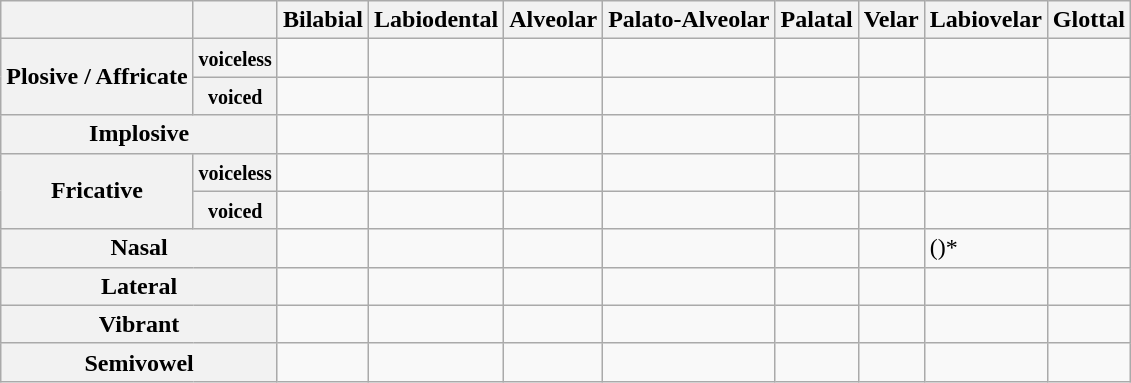<table class="wikitable">
<tr>
<th></th>
<th></th>
<th>Bilabial</th>
<th>Labiodental</th>
<th>Alveolar</th>
<th>Palato-Alveolar</th>
<th>Palatal</th>
<th>Velar</th>
<th>Labiovelar</th>
<th>Glottal</th>
</tr>
<tr>
<th rowspan="2">Plosive / Affricate</th>
<th><small>voiceless</small></th>
<td></td>
<td></td>
<td></td>
<td></td>
<td></td>
<td></td>
<td></td>
<td></td>
</tr>
<tr>
<th><small>voiced</small></th>
<td></td>
<td></td>
<td></td>
<td></td>
<td></td>
<td></td>
<td></td>
<td></td>
</tr>
<tr>
<th colspan="2">Implosive</th>
<td></td>
<td></td>
<td></td>
<td></td>
<td></td>
<td></td>
<td></td>
<td></td>
</tr>
<tr>
<th rowspan="2">Fricative</th>
<th><small>voiceless</small></th>
<td></td>
<td></td>
<td></td>
<td></td>
<td></td>
<td></td>
<td></td>
<td></td>
</tr>
<tr>
<th><small>voiced</small></th>
<td></td>
<td></td>
<td></td>
<td></td>
<td></td>
<td></td>
<td></td>
<td></td>
</tr>
<tr>
<th colspan="2">Nasal</th>
<td></td>
<td></td>
<td></td>
<td></td>
<td></td>
<td></td>
<td>()*</td>
<td></td>
</tr>
<tr>
<th colspan="2">Lateral</th>
<td></td>
<td></td>
<td></td>
<td></td>
<td></td>
<td></td>
<td></td>
<td></td>
</tr>
<tr>
<th colspan="2">Vibrant</th>
<td></td>
<td></td>
<td></td>
<td></td>
<td></td>
<td></td>
<td></td>
<td></td>
</tr>
<tr>
<th colspan="2">Semivowel</th>
<td></td>
<td></td>
<td></td>
<td></td>
<td></td>
<td></td>
<td></td>
<td></td>
</tr>
</table>
